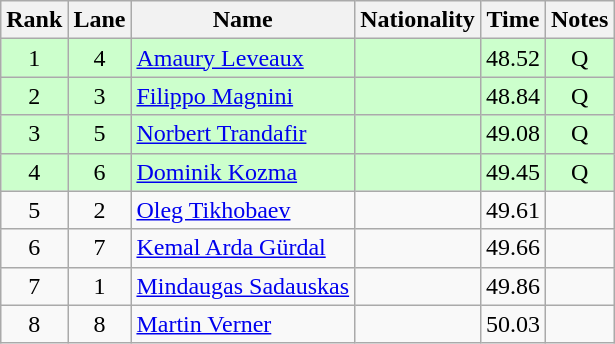<table class="wikitable sortable" style="text-align:center">
<tr>
<th>Rank</th>
<th>Lane</th>
<th>Name</th>
<th>Nationality</th>
<th>Time</th>
<th>Notes</th>
</tr>
<tr bgcolor=ccffcc>
<td>1</td>
<td>4</td>
<td align=left><a href='#'>Amaury Leveaux</a></td>
<td align=left></td>
<td>48.52</td>
<td>Q</td>
</tr>
<tr bgcolor=ccffcc>
<td>2</td>
<td>3</td>
<td align=left><a href='#'>Filippo Magnini</a></td>
<td align=left></td>
<td>48.84</td>
<td>Q</td>
</tr>
<tr bgcolor=ccffcc>
<td>3</td>
<td>5</td>
<td align=left><a href='#'>Norbert Trandafir</a></td>
<td align=left></td>
<td>49.08</td>
<td>Q</td>
</tr>
<tr bgcolor=ccffcc>
<td>4</td>
<td>6</td>
<td align=left><a href='#'>Dominik Kozma</a></td>
<td align=left></td>
<td>49.45</td>
<td>Q</td>
</tr>
<tr>
<td>5</td>
<td>2</td>
<td align=left><a href='#'>Oleg Tikhobaev</a></td>
<td align=left></td>
<td>49.61</td>
<td></td>
</tr>
<tr>
<td>6</td>
<td>7</td>
<td align=left><a href='#'>Kemal Arda Gürdal</a></td>
<td align=left></td>
<td>49.66</td>
<td></td>
</tr>
<tr>
<td>7</td>
<td>1</td>
<td align=left><a href='#'>Mindaugas Sadauskas</a></td>
<td align=left></td>
<td>49.86</td>
<td></td>
</tr>
<tr>
<td>8</td>
<td>8</td>
<td align=left><a href='#'>Martin Verner</a></td>
<td align=left></td>
<td>50.03</td>
<td></td>
</tr>
</table>
